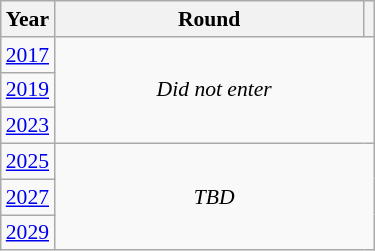<table class="wikitable" style="text-align: center; font-size:90%">
<tr>
<th>Year</th>
<th style="width:200px">Round</th>
<th></th>
</tr>
<tr>
<td><a href='#'>2017</a></td>
<td colspan="2" rowspan="3"><em>Did not enter</em></td>
</tr>
<tr>
<td><a href='#'>2019</a></td>
</tr>
<tr>
<td><a href='#'>2023</a></td>
</tr>
<tr>
<td><a href='#'>2025</a></td>
<td colspan="2" rowspan="3"><em>TBD</em></td>
</tr>
<tr>
<td><a href='#'>2027</a></td>
</tr>
<tr>
<td><a href='#'>2029</a></td>
</tr>
</table>
